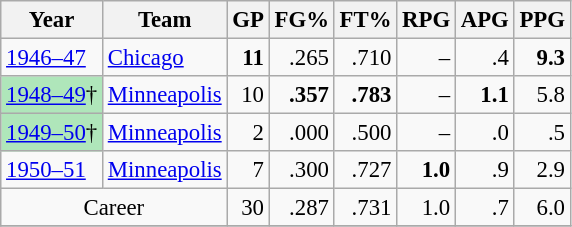<table class="wikitable sortable" style="font-size:95%; text-align:right;">
<tr>
<th>Year</th>
<th>Team</th>
<th>GP</th>
<th>FG%</th>
<th>FT%</th>
<th>RPG</th>
<th>APG</th>
<th>PPG</th>
</tr>
<tr>
<td style="text-align:left;"><a href='#'>1946–47</a></td>
<td style="text-align:left;"><a href='#'>Chicago</a></td>
<td><strong>11</strong></td>
<td>.265</td>
<td>.710</td>
<td>–</td>
<td>.4</td>
<td><strong>9.3</strong></td>
</tr>
<tr>
<td style="text-align:left;background:#afe6ba;"><a href='#'>1948–49</a>†</td>
<td style="text-align:left;"><a href='#'>Minneapolis</a></td>
<td>10</td>
<td><strong>.357</strong></td>
<td><strong>.783</strong></td>
<td>–</td>
<td><strong>1.1</strong></td>
<td>5.8</td>
</tr>
<tr>
<td style="text-align:left;background:#afe6ba;"><a href='#'>1949–50</a>†</td>
<td style="text-align:left;"><a href='#'>Minneapolis</a></td>
<td>2</td>
<td>.000</td>
<td>.500</td>
<td>–</td>
<td>.0</td>
<td>.5</td>
</tr>
<tr>
<td style="text-align:left;"><a href='#'>1950–51</a></td>
<td style="text-align:left;"><a href='#'>Minneapolis</a></td>
<td>7</td>
<td>.300</td>
<td>.727</td>
<td><strong>1.0</strong></td>
<td>.9</td>
<td>2.9</td>
</tr>
<tr>
<td style="text-align:center;" colspan="2">Career</td>
<td>30</td>
<td>.287</td>
<td>.731</td>
<td>1.0</td>
<td>.7</td>
<td>6.0</td>
</tr>
<tr>
</tr>
</table>
